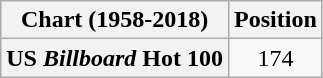<table class="wikitable plainrowheaders">
<tr>
<th>Chart (1958-2018)</th>
<th>Position</th>
</tr>
<tr>
<th scope="row">US <em>Billboard</em> Hot 100</th>
<td style="text-align:center;">174</td>
</tr>
</table>
